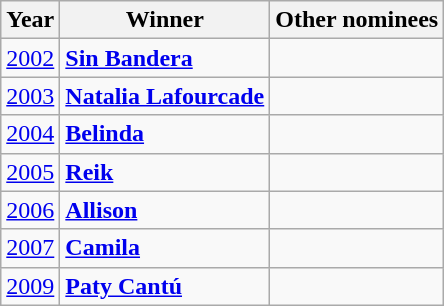<table class="wikitable">
<tr>
<th>Year</th>
<th>Winner</th>
<th>Other nominees</th>
</tr>
<tr>
<td><a href='#'>2002</a></td>
<td><strong><a href='#'>Sin Bandera</a></strong></td>
<td></td>
</tr>
<tr>
<td><a href='#'>2003</a></td>
<td><strong><a href='#'>Natalia Lafourcade</a></strong></td>
<td></td>
</tr>
<tr>
<td><a href='#'>2004</a></td>
<td><strong><a href='#'>Belinda</a></strong></td>
<td></td>
</tr>
<tr>
<td><a href='#'>2005</a></td>
<td><strong><a href='#'>Reik</a></strong></td>
<td></td>
</tr>
<tr>
<td><a href='#'>2006</a></td>
<td><strong><a href='#'>Allison</a></strong></td>
<td></td>
</tr>
<tr>
<td><a href='#'>2007</a></td>
<td><strong><a href='#'>Camila</a></strong></td>
<td></td>
</tr>
<tr>
<td><a href='#'>2009</a></td>
<td><strong><a href='#'>Paty Cantú</a></strong></td>
<td></td>
</tr>
</table>
